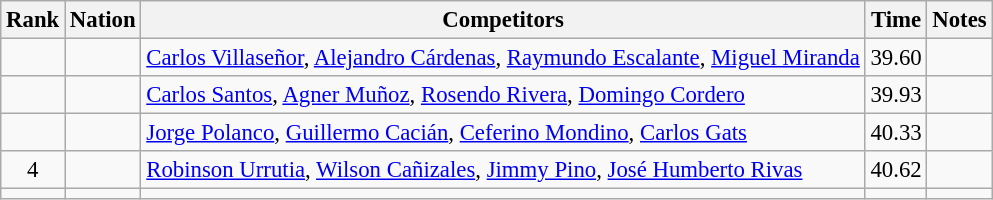<table class="wikitable sortable" style="text-align:center; font-size:95%">
<tr>
<th>Rank</th>
<th>Nation</th>
<th>Competitors</th>
<th>Time</th>
<th>Notes</th>
</tr>
<tr>
<td></td>
<td align=left></td>
<td align=left><a href='#'>Carlos Villaseñor</a>, <a href='#'>Alejandro Cárdenas</a>, <a href='#'>Raymundo Escalante</a>, <a href='#'>Miguel Miranda</a></td>
<td>39.60</td>
<td></td>
</tr>
<tr>
<td></td>
<td align=left></td>
<td align=left><a href='#'>Carlos Santos</a>, <a href='#'>Agner Muñoz</a>, <a href='#'>Rosendo Rivera</a>, <a href='#'>Domingo Cordero</a></td>
<td>39.93</td>
<td></td>
</tr>
<tr>
<td></td>
<td align=left></td>
<td align=left><a href='#'>Jorge Polanco</a>, <a href='#'>Guillermo Cacián</a>, <a href='#'>Ceferino Mondino</a>, <a href='#'>Carlos Gats</a></td>
<td>40.33</td>
<td></td>
</tr>
<tr>
<td>4</td>
<td align=left></td>
<td align=left><a href='#'>Robinson Urrutia</a>, <a href='#'>Wilson Cañizales</a>, <a href='#'>Jimmy Pino</a>, <a href='#'>José Humberto Rivas</a></td>
<td>40.62</td>
<td></td>
</tr>
<tr>
<td></td>
<td align=left></td>
<td align=left></td>
<td></td>
<td></td>
</tr>
</table>
